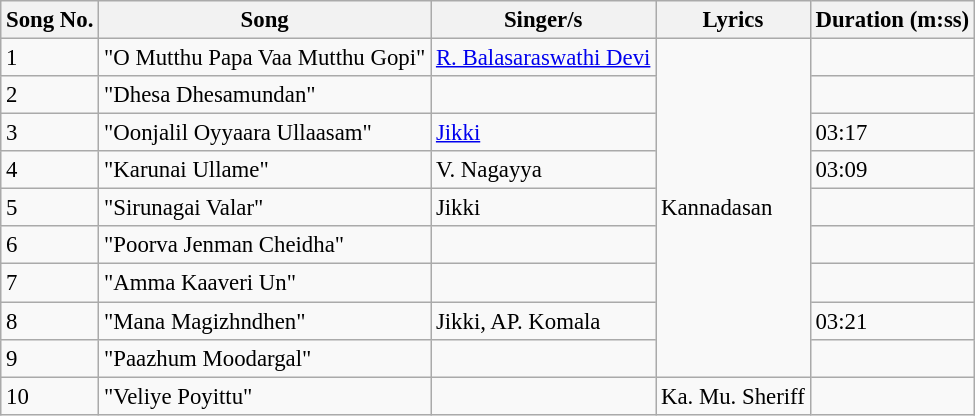<table class="wikitable" style="font-size:95%;">
<tr>
<th>Song No.</th>
<th>Song</th>
<th>Singer/s</th>
<th>Lyrics</th>
<th>Duration (m:ss)</th>
</tr>
<tr>
<td>1</td>
<td>"O Mutthu Papa Vaa Mutthu Gopi"</td>
<td><a href='#'>R. Balasaraswathi Devi</a></td>
<td rowspan=9>Kannadasan</td>
<td></td>
</tr>
<tr>
<td>2</td>
<td>"Dhesa Dhesamundan"</td>
<td></td>
<td></td>
</tr>
<tr>
<td>3</td>
<td>"Oonjalil Oyyaara Ullaasam"</td>
<td><a href='#'>Jikki</a></td>
<td>03:17</td>
</tr>
<tr>
<td>4</td>
<td>"Karunai Ullame"</td>
<td>V. Nagayya</td>
<td>03:09</td>
</tr>
<tr>
<td>5</td>
<td>"Sirunagai Valar"</td>
<td>Jikki</td>
<td></td>
</tr>
<tr>
<td>6</td>
<td>"Poorva Jenman Cheidha"</td>
<td></td>
<td></td>
</tr>
<tr>
<td>7</td>
<td>"Amma Kaaveri Un"</td>
<td></td>
<td></td>
</tr>
<tr>
<td>8</td>
<td>"Mana Magizhndhen"</td>
<td>Jikki, AP. Komala</td>
<td>03:21</td>
</tr>
<tr>
<td>9</td>
<td>"Paazhum Moodargal"</td>
<td></td>
<td></td>
</tr>
<tr>
<td>10</td>
<td>"Veliye Poyittu"</td>
<td></td>
<td>Ka. Mu. Sheriff</td>
<td></td>
</tr>
</table>
